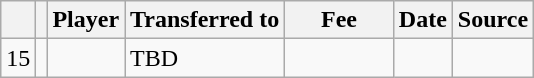<table class="wikitable plainrowheaders sortable">
<tr>
<th></th>
<th></th>
<th scope=col>Player</th>
<th>Transferred to</th>
<th !scope=col; style="width: 65px;">Fee</th>
<th scope=col>Date</th>
<th scope=col>Source</th>
</tr>
<tr>
<td align=center>15</td>
<td align=center></td>
<td></td>
<td>TBD</td>
<td></td>
<td></td>
<td></td>
</tr>
</table>
